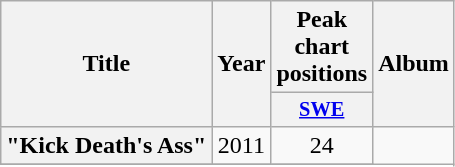<table class="wikitable plainrowheaders" style="text-align:center;">
<tr>
<th scope="col" rowspan="2">Title</th>
<th scope="col" rowspan="2">Year</th>
<th scope="col" colspan="1">Peak chart positions</th>
<th scope="col" rowspan="2">Album</th>
</tr>
<tr>
<th scope="col" style="width:3em;font-size:85%;"><a href='#'>SWE</a></th>
</tr>
<tr>
<th scope="row">"Kick Death's Ass"</th>
<td>2011</td>
<td>24</td>
<td rowspan="2"></td>
</tr>
<tr>
</tr>
</table>
